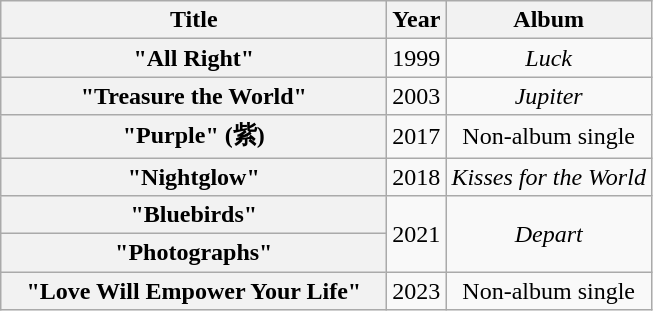<table class="wikitable plainrowheaders" style="text-align:center;">
<tr>
<th scope="col" width="250">Title</th>
<th scope="col">Year</th>
<th scope="col">Album</th>
</tr>
<tr>
<th scope="row">"All Right"</th>
<td>1999</td>
<td><em>Luck</em></td>
</tr>
<tr>
<th scope="row">"Treasure the World"</th>
<td>2003</td>
<td><em>Jupiter</em></td>
</tr>
<tr>
<th scope="row">"Purple" (紫)</th>
<td>2017</td>
<td>Non-album single</td>
</tr>
<tr>
<th scope="row">"Nightglow"</th>
<td>2018</td>
<td><em>Kisses for the World</em></td>
</tr>
<tr>
<th scope="row">"Bluebirds"</th>
<td rowspan="2">2021</td>
<td rowspan="2"><em>Depart</em></td>
</tr>
<tr>
<th scope="row">"Photographs"</th>
</tr>
<tr>
<th scope="row">"Love Will Empower Your Life"</th>
<td>2023</td>
<td>Non-album single</td>
</tr>
</table>
